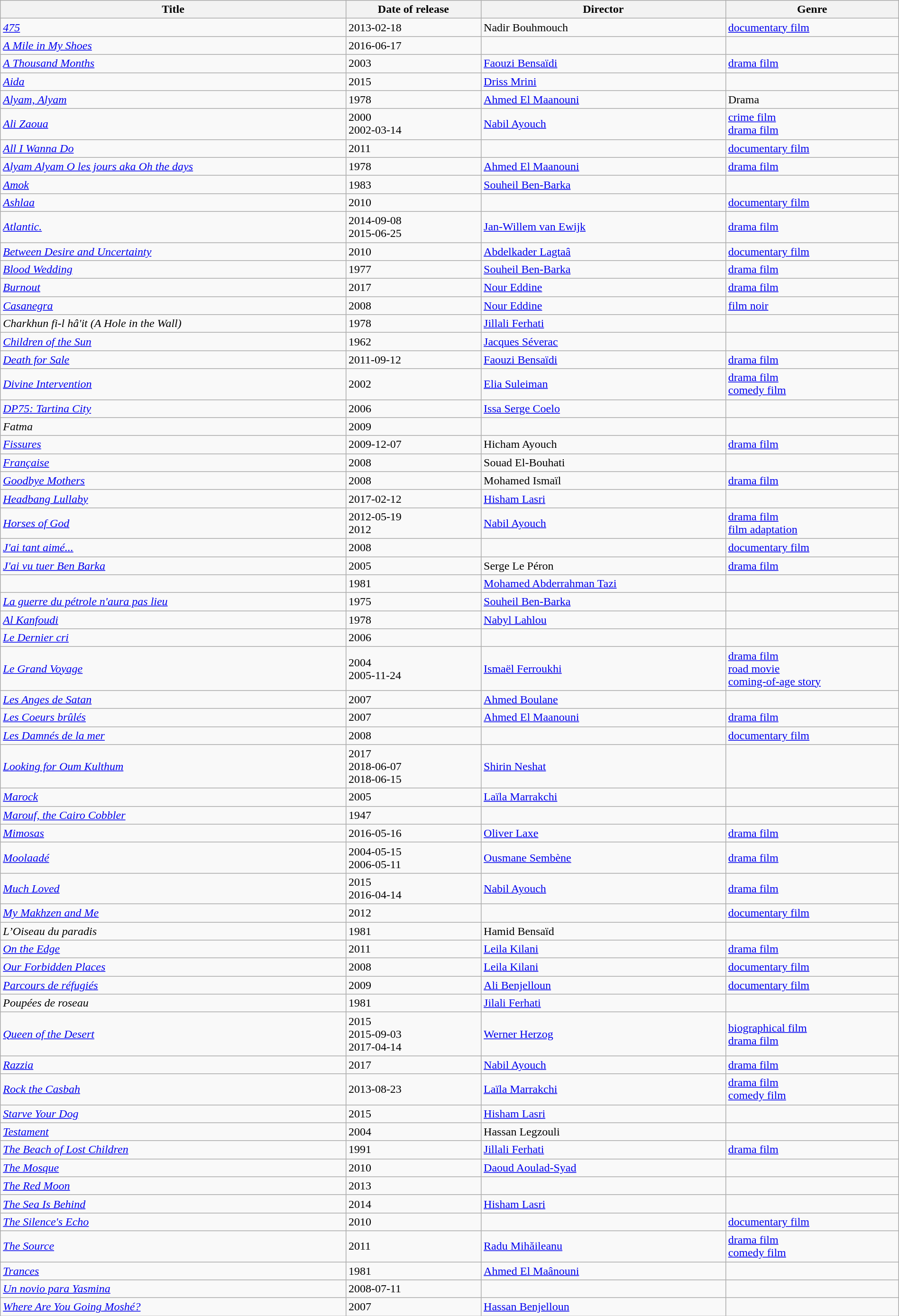<table class='wikitable sortable' style="width:100%">
<tr>
<th>Title</th>
<th>Date of release</th>
<th>Director</th>
<th>Genre</th>
</tr>
<tr>
<td><a href='#'><em>475</em></a></td>
<td>2013-02-18</td>
<td>Nadir Bouhmouch</td>
<td><a href='#'>documentary film</a></td>
</tr>
<tr>
<td><a href='#'><em>A Mile in My Shoes</em></a></td>
<td>2016-06-17</td>
<td></td>
<td></td>
</tr>
<tr>
<td><em><a href='#'>A Thousand Months</a></em></td>
<td>2003</td>
<td><a href='#'>Faouzi Bensaïdi</a></td>
<td><a href='#'>drama film</a></td>
</tr>
<tr>
<td><a href='#'><em>Aida</em></a></td>
<td>2015</td>
<td><a href='#'>Driss Mrini</a></td>
<td></td>
</tr>
<tr>
<td><em><a href='#'>Alyam, Alyam</a></em></td>
<td>1978</td>
<td><a href='#'>Ahmed El Maanouni</a></td>
<td>Drama</td>
</tr>
<tr>
<td><em><a href='#'>Ali Zaoua</a></em></td>
<td>2000<br>2002-03-14</td>
<td><a href='#'>Nabil Ayouch</a></td>
<td><a href='#'>crime film</a><br><a href='#'>drama film</a></td>
</tr>
<tr>
<td><em><a href='#'>All I Wanna Do</a></em></td>
<td>2011</td>
<td></td>
<td><a href='#'>documentary film</a></td>
</tr>
<tr>
<td><em><a href='#'>Alyam Alyam O les jours aka Oh the days</a></em></td>
<td>1978</td>
<td><a href='#'>Ahmed El Maanouni</a></td>
<td><a href='#'>drama film</a></td>
</tr>
<tr>
<td><em><a href='#'>Amok</a></em></td>
<td>1983</td>
<td><a href='#'>Souheil Ben-Barka</a></td>
<td></td>
</tr>
<tr>
<td><em><a href='#'>Ashlaa</a></em></td>
<td>2010</td>
<td></td>
<td><a href='#'>documentary film</a></td>
</tr>
<tr>
<td><em><a href='#'>Atlantic.</a></em></td>
<td>2014-09-08<br>2015-06-25</td>
<td><a href='#'>Jan-Willem van Ewijk</a></td>
<td><a href='#'>drama film</a></td>
</tr>
<tr>
<td><em><a href='#'>Between Desire and Uncertainty</a></em></td>
<td>2010</td>
<td><a href='#'>Abdelkader Lagtaâ</a></td>
<td><a href='#'>documentary film</a></td>
</tr>
<tr>
<td><em><a href='#'>Blood Wedding</a></em></td>
<td>1977</td>
<td><a href='#'>Souheil Ben-Barka</a></td>
<td><a href='#'>drama film</a></td>
</tr>
<tr>
<td><em><a href='#'>Burnout</a></em></td>
<td>2017</td>
<td><a href='#'>Nour Eddine</a></td>
<td><a href='#'>drama film</a></td>
</tr>
<tr>
<td><a href='#'><em>Casanegra</em></a></td>
<td>2008</td>
<td><a href='#'>Nour Eddine</a></td>
<td><a href='#'>film noir</a></td>
</tr>
<tr>
<td><em>Charkhun fi-l hâ'it (A Hole in the Wall)</em></td>
<td>1978</td>
<td><a href='#'>Jillali Ferhati</a></td>
<td></td>
</tr>
<tr>
<td><a href='#'><em>Children of the Sun</em></a></td>
<td>1962</td>
<td><a href='#'>Jacques Séverac</a></td>
<td></td>
</tr>
<tr>
<td><em><a href='#'>Death for Sale</a></em></td>
<td>2011-09-12</td>
<td><a href='#'>Faouzi Bensaïdi</a></td>
<td><a href='#'>drama film</a></td>
</tr>
<tr>
<td><a href='#'><em>Divine Intervention</em></a></td>
<td>2002</td>
<td><a href='#'>Elia Suleiman</a></td>
<td><a href='#'>drama film</a><br><a href='#'>comedy film</a></td>
</tr>
<tr>
<td><em><a href='#'>DP75: Tartina City</a></em></td>
<td>2006</td>
<td><a href='#'>Issa Serge Coelo</a></td>
<td></td>
</tr>
<tr>
<td><em>Fatma</em></td>
<td>2009</td>
<td></td>
<td></td>
</tr>
<tr>
<td><a href='#'><em>Fissures</em></a></td>
<td>2009-12-07</td>
<td>Hicham Ayouch</td>
<td><a href='#'>drama film</a></td>
</tr>
<tr>
<td><a href='#'><em>Française</em></a></td>
<td>2008</td>
<td>Souad El-Bouhati</td>
<td></td>
</tr>
<tr>
<td><em><a href='#'>Goodbye Mothers</a></em></td>
<td>2008</td>
<td>Mohamed Ismaïl</td>
<td><a href='#'>drama film</a></td>
</tr>
<tr>
<td><em><a href='#'>Headbang Lullaby</a></em></td>
<td>2017-02-12</td>
<td><a href='#'>Hisham Lasri</a></td>
<td></td>
</tr>
<tr>
<td><em><a href='#'>Horses of God</a></em></td>
<td>2012-05-19<br>2012</td>
<td><a href='#'>Nabil Ayouch</a></td>
<td><a href='#'>drama film</a><br><a href='#'>film adaptation</a></td>
</tr>
<tr>
<td><em><a href='#'>J'ai tant aimé...</a></em></td>
<td>2008</td>
<td></td>
<td><a href='#'>documentary film</a></td>
</tr>
<tr>
<td><a href='#'><em>J'ai vu tuer Ben Barka</em></a></td>
<td>2005</td>
<td>Serge Le Péron</td>
<td><a href='#'>drama film</a></td>
</tr>
<tr>
<td><em></em></td>
<td>1981</td>
<td><a href='#'>Mohamed Abderrahman Tazi</a></td>
<td></td>
</tr>
<tr>
<td><em><a href='#'>La guerre du pétrole n'aura pas lieu</a></em></td>
<td>1975</td>
<td><a href='#'>Souheil Ben-Barka</a></td>
<td></td>
</tr>
<tr>
<td><em><a href='#'>Al Kanfoudi</a></em></td>
<td>1978</td>
<td><a href='#'>Nabyl Lahlou</a></td>
<td></td>
</tr>
<tr>
<td><em><a href='#'>Le Dernier cri</a></em></td>
<td>2006</td>
<td></td>
<td></td>
</tr>
<tr>
<td><em><a href='#'>Le Grand Voyage</a></em></td>
<td>2004<br>2005-11-24</td>
<td><a href='#'>Ismaël Ferroukhi</a></td>
<td><a href='#'>drama film</a><br><a href='#'>road movie</a><br><a href='#'>coming-of-age story</a></td>
</tr>
<tr>
<td><em><a href='#'>Les Anges de Satan</a></em></td>
<td>2007</td>
<td><a href='#'>Ahmed Boulane</a></td>
<td></td>
</tr>
<tr>
<td><em><a href='#'>Les Coeurs brûlés</a></em></td>
<td>2007</td>
<td><a href='#'>Ahmed El Maanouni</a></td>
<td><a href='#'>drama film</a></td>
</tr>
<tr>
<td><em><a href='#'>Les Damnés de la mer</a></em></td>
<td>2008</td>
<td></td>
<td><a href='#'>documentary film</a></td>
</tr>
<tr>
<td><em><a href='#'>Looking for Oum Kulthum</a></em></td>
<td>2017<br>2018-06-07<br>2018-06-15</td>
<td><a href='#'>Shirin Neshat</a></td>
<td></td>
</tr>
<tr>
<td><em><a href='#'>Marock</a></em></td>
<td>2005</td>
<td><a href='#'>Laïla Marrakchi</a></td>
<td></td>
</tr>
<tr>
<td><em><a href='#'>Marouf, the Cairo Cobbler</a></em></td>
<td>1947</td>
<td></td>
<td></td>
</tr>
<tr>
<td><a href='#'><em>Mimosas</em></a></td>
<td>2016-05-16</td>
<td><a href='#'>Oliver Laxe</a></td>
<td><a href='#'>drama film</a></td>
</tr>
<tr>
<td><em><a href='#'>Moolaadé</a></em></td>
<td>2004-05-15<br>2006-05-11</td>
<td><a href='#'>Ousmane Sembène</a></td>
<td><a href='#'>drama film</a></td>
</tr>
<tr>
<td><em><a href='#'>Much Loved</a></em></td>
<td>2015<br>2016-04-14</td>
<td><a href='#'>Nabil Ayouch</a></td>
<td><a href='#'>drama film</a></td>
</tr>
<tr>
<td><em><a href='#'>My Makhzen and Me</a></em></td>
<td>2012</td>
<td></td>
<td><a href='#'>documentary film</a></td>
</tr>
<tr>
<td><em>L’Oiseau du paradis</em></td>
<td>1981</td>
<td>Hamid Bensaïd</td>
<td></td>
</tr>
<tr>
<td><a href='#'><em>On the Edge</em></a></td>
<td>2011</td>
<td><a href='#'>Leila Kilani</a></td>
<td><a href='#'>drama film</a></td>
</tr>
<tr>
<td><em><a href='#'>Our Forbidden Places</a></em></td>
<td>2008</td>
<td><a href='#'>Leila Kilani</a></td>
<td><a href='#'>documentary film</a></td>
</tr>
<tr>
<td><em><a href='#'>Parcours de réfugiés</a></em></td>
<td>2009</td>
<td><a href='#'>Ali Benjelloun</a></td>
<td><a href='#'>documentary film</a></td>
</tr>
<tr>
<td><em>Poupées de roseau</em></td>
<td>1981</td>
<td><a href='#'>Jilali Ferhati</a></td>
<td></td>
</tr>
<tr>
<td><a href='#'><em>Queen of the Desert</em></a></td>
<td>2015<br>2015-09-03<br>2017-04-14</td>
<td><a href='#'>Werner Herzog</a></td>
<td><a href='#'>biographical film</a><br><a href='#'>drama film</a></td>
</tr>
<tr>
<td><a href='#'><em>Razzia</em></a></td>
<td>2017</td>
<td><a href='#'>Nabil Ayouch</a></td>
<td><a href='#'>drama film</a></td>
</tr>
<tr>
<td><a href='#'><em>Rock the Casbah</em></a></td>
<td>2013-08-23</td>
<td><a href='#'>Laïla Marrakchi</a></td>
<td><a href='#'>drama film</a><br><a href='#'>comedy film</a></td>
</tr>
<tr>
<td><em><a href='#'>Starve Your Dog</a></em></td>
<td>2015</td>
<td><a href='#'>Hisham Lasri</a></td>
<td></td>
</tr>
<tr>
<td><a href='#'><em>Testament</em></a></td>
<td>2004</td>
<td>Hassan Legzouli</td>
<td></td>
</tr>
<tr>
<td><em><a href='#'>The Beach of Lost Children</a></em></td>
<td>1991</td>
<td><a href='#'>Jillali Ferhati</a></td>
<td><a href='#'>drama film</a></td>
</tr>
<tr>
<td><a href='#'><em>The Mosque</em></a></td>
<td>2010</td>
<td><a href='#'>Daoud Aoulad-Syad</a></td>
<td></td>
</tr>
<tr>
<td><a href='#'><em>The Red Moon</em></a></td>
<td>2013</td>
<td></td>
<td></td>
</tr>
<tr>
<td><em><a href='#'>The Sea Is Behind</a></em></td>
<td>2014</td>
<td><a href='#'>Hisham Lasri</a></td>
<td></td>
</tr>
<tr>
<td><em><a href='#'>The Silence's Echo</a></em></td>
<td>2010</td>
<td></td>
<td><a href='#'>documentary film</a></td>
</tr>
<tr>
<td><a href='#'><em>The Source</em></a></td>
<td>2011</td>
<td><a href='#'>Radu Mihăileanu</a></td>
<td><a href='#'>drama film</a><br><a href='#'>comedy film</a></td>
</tr>
<tr>
<td><em><a href='#'>Trances</a></em></td>
<td>1981</td>
<td><a href='#'>Ahmed El Maânouni</a></td>
<td></td>
</tr>
<tr>
<td><em><a href='#'>Un novio para Yasmina</a></em></td>
<td>2008-07-11</td>
<td></td>
<td></td>
</tr>
<tr>
<td><em><a href='#'>Where Are You Going Moshé?</a></em></td>
<td>2007</td>
<td><a href='#'>Hassan Benjelloun</a></td>
<td></td>
</tr>
</table>
